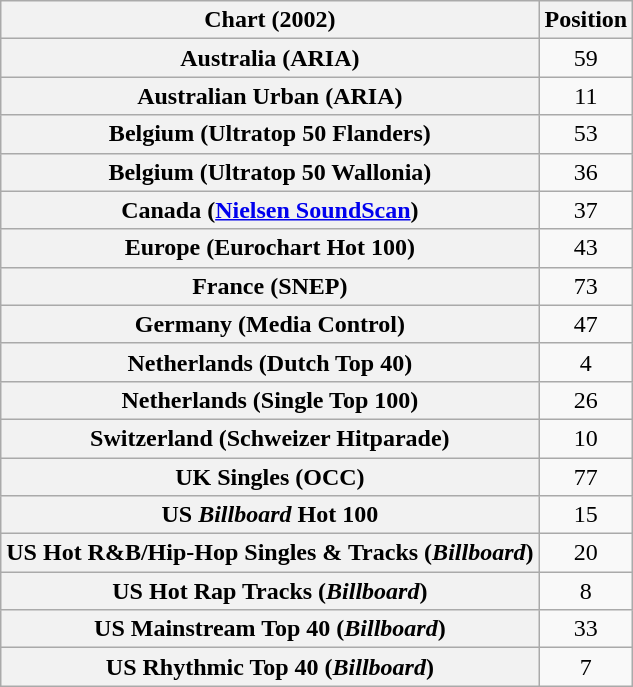<table class="wikitable sortable plainrowheaders">
<tr>
<th scope="col">Chart (2002)</th>
<th scope="col">Position</th>
</tr>
<tr>
<th scope="row">Australia (ARIA)</th>
<td align="center">59</td>
</tr>
<tr>
<th scope="row">Australian Urban (ARIA)</th>
<td align="center">11</td>
</tr>
<tr>
<th scope="row">Belgium (Ultratop 50 Flanders)</th>
<td align="center">53</td>
</tr>
<tr>
<th scope="row">Belgium (Ultratop 50 Wallonia)</th>
<td align="center">36</td>
</tr>
<tr>
<th scope="row">Canada (<a href='#'>Nielsen SoundScan</a>)<br></th>
<td align="center">37</td>
</tr>
<tr>
<th scope="row">Europe (Eurochart Hot 100)</th>
<td align="center">43</td>
</tr>
<tr>
<th scope="row">France (SNEP)</th>
<td align="center">73</td>
</tr>
<tr>
<th scope="row">Germany (Media Control)</th>
<td align="center">47</td>
</tr>
<tr>
<th scope="row">Netherlands (Dutch Top 40)</th>
<td align="center">4</td>
</tr>
<tr>
<th scope="row">Netherlands (Single Top 100)</th>
<td align="center">26</td>
</tr>
<tr>
<th scope="row">Switzerland (Schweizer Hitparade)</th>
<td align="center">10</td>
</tr>
<tr>
<th scope="row">UK Singles (OCC)</th>
<td align="center">77</td>
</tr>
<tr>
<th scope="row">US <em>Billboard</em> Hot 100</th>
<td align="center">15</td>
</tr>
<tr>
<th scope="row">US Hot R&B/Hip-Hop Singles & Tracks (<em>Billboard</em>)</th>
<td align="center">20</td>
</tr>
<tr>
<th scope="row">US Hot Rap Tracks (<em>Billboard</em>)</th>
<td align="center">8</td>
</tr>
<tr>
<th scope="row">US Mainstream Top 40 (<em>Billboard</em>)</th>
<td align="center">33</td>
</tr>
<tr>
<th scope="row">US Rhythmic Top 40 (<em>Billboard</em>)</th>
<td align="center">7</td>
</tr>
</table>
